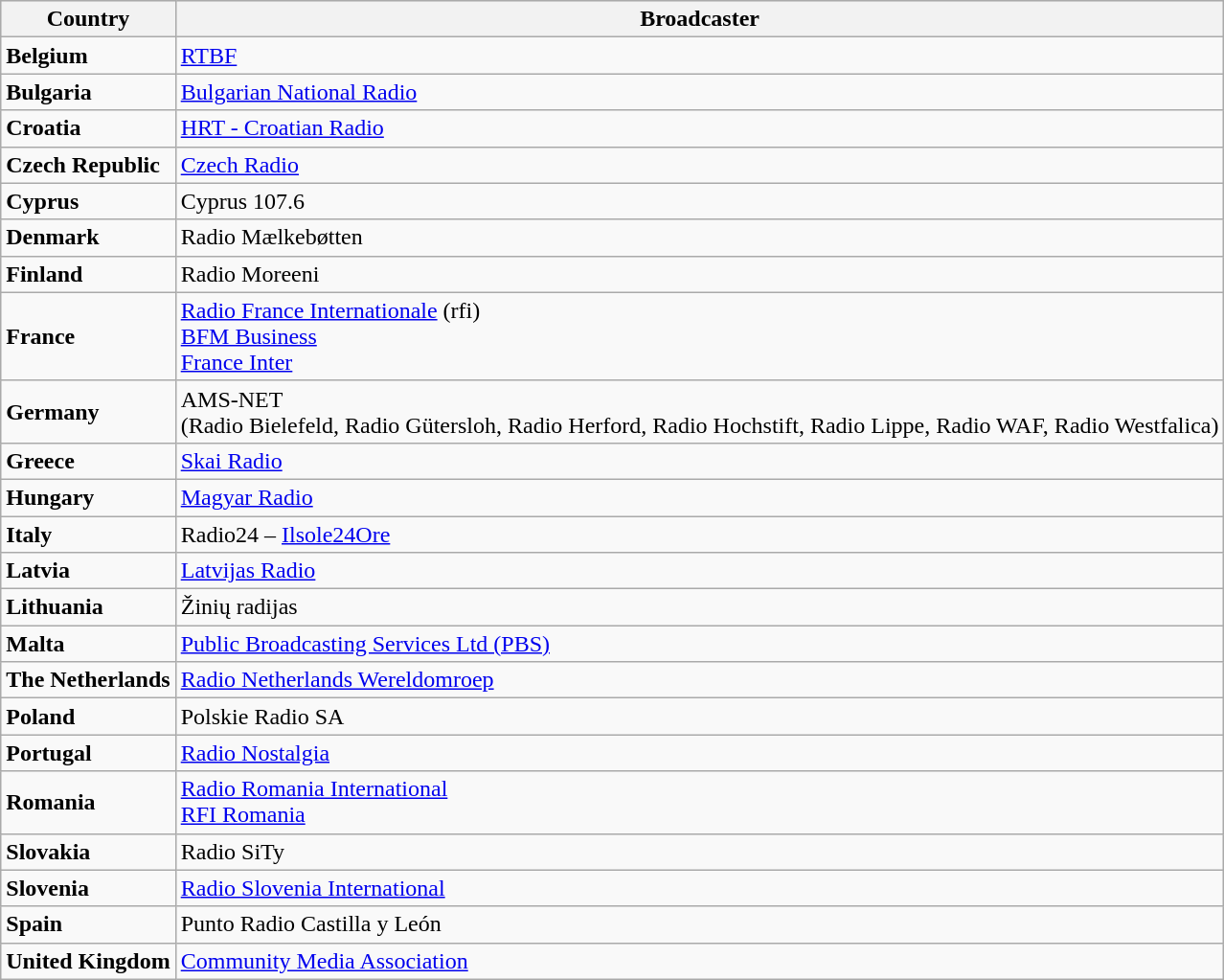<table class="wikitable sortable" border=1>
<tr bgcolor="#e0e0e0">
<th>Country</th>
<th>Broadcaster</th>
</tr>
<tr>
<td align=left><strong>Belgium</strong></td>
<td align=left><a href='#'>RTBF</a></td>
</tr>
<tr>
<td align=left><strong>Bulgaria</strong></td>
<td align=left><a href='#'>Bulgarian National Radio</a></td>
</tr>
<tr>
<td align=left><strong>Croatia</strong></td>
<td align=left><a href='#'>HRT - Croatian Radio</a></td>
</tr>
<tr>
<td align=left><strong>Czech Republic</strong></td>
<td align=left><a href='#'>Czech Radio</a></td>
</tr>
<tr>
<td align=left><strong>Cyprus</strong></td>
<td align=left>Cyprus 107.6</td>
</tr>
<tr>
<td align=left><strong>Denmark</strong></td>
<td align=left>Radio Mælkebøtten</td>
</tr>
<tr>
<td align=left><strong>Finland</strong></td>
<td align=left>Radio Moreeni</td>
</tr>
<tr>
<td align=left><strong>France</strong></td>
<td align=left><a href='#'>Radio France Internationale</a> (rfi)<br><a href='#'>BFM Business</a><br><a href='#'>France Inter</a></td>
</tr>
<tr>
<td align=left><strong>Germany</strong></td>
<td align=left>AMS-NET<br>(Radio Bielefeld, Radio Gütersloh, Radio Herford, Radio Hochstift, Radio Lippe, Radio WAF, Radio Westfalica)</td>
</tr>
<tr>
<td align=left><strong>Greece</strong></td>
<td align=left><a href='#'>Skai Radio</a></td>
</tr>
<tr>
<td align=left><strong>Hungary</strong></td>
<td align=left><a href='#'>Magyar Radio</a></td>
</tr>
<tr>
<td align=left><strong>Italy</strong></td>
<td align=left>Radio24 – <a href='#'>Ilsole24Ore</a></td>
</tr>
<tr>
<td align=left><strong>Latvia</strong></td>
<td align=left><a href='#'>Latvijas Radio</a></td>
</tr>
<tr>
<td align=left><strong>Lithuania</strong></td>
<td align=left>Žinių radijas</td>
</tr>
<tr>
<td align=left><strong>Malta</strong></td>
<td align=left><a href='#'>Public Broadcasting Services Ltd (PBS)</a></td>
</tr>
<tr>
<td align=left><strong>The Netherlands</strong></td>
<td align=left><a href='#'>Radio Netherlands Wereldomroep</a></td>
</tr>
<tr>
<td align=left><strong>Poland</strong></td>
<td align=left>Polskie Radio SA</td>
</tr>
<tr>
<td align=left><strong>Portugal</strong></td>
<td align=left><a href='#'>Radio Nostalgia</a></td>
</tr>
<tr>
<td align=left><strong>Romania</strong></td>
<td align=left><a href='#'>Radio Romania International</a> <br><a href='#'>RFI Romania</a></td>
</tr>
<tr>
<td align=left><strong>Slovakia</strong></td>
<td align=left>Radio SiTy</td>
</tr>
<tr>
<td align=left><strong>Slovenia</strong></td>
<td align=left><a href='#'>Radio Slovenia International</a></td>
</tr>
<tr>
<td align=left><strong>Spain</strong></td>
<td align=left>Punto Radio Castilla y León</td>
</tr>
<tr>
<td align=left><strong>United Kingdom</strong></td>
<td align=left><a href='#'>Community Media Association</a></td>
</tr>
</table>
